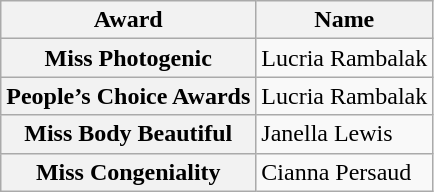<table class="wikitable">
<tr>
<th>Award</th>
<th>Name</th>
</tr>
<tr>
<th>Miss Photogenic</th>
<td>Lucria Rambalak</td>
</tr>
<tr>
<th>People’s Choice Awards</th>
<td>Lucria Rambalak</td>
</tr>
<tr>
<th>Miss Body Beautiful</th>
<td>Janella Lewis</td>
</tr>
<tr>
<th>Miss Congeniality</th>
<td>Cianna Persaud</td>
</tr>
</table>
